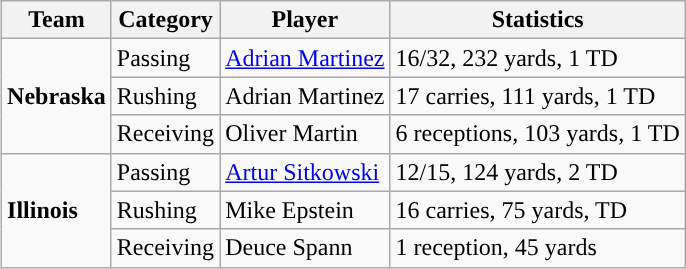<table class="wikitable" style="float: right;">
<tr>
<th>Team</th>
<th>Category</th>
<th>Player</th>
<th>Statistics</th>
</tr>
<tr>
<td rowspan=3><strong>Nebraska</strong></td>
<td>Passing</td>
<td><a href='#'>Adrian Martinez</a></td>
<td>16/32, 232 yards, 1 TD</td>
</tr>
<tr>
<td>Rushing</td>
<td>Adrian Martinez</td>
<td>17 carries, 111 yards, 1 TD</td>
</tr>
<tr>
<td>Receiving</td>
<td>Oliver Martin</td>
<td>6 receptions, 103 yards, 1 TD</td>
</tr>
<tr>
<td rowspan=3><strong>Illinois</strong></td>
<td>Passing</td>
<td><a href='#'>Artur Sitkowski</a></td>
<td>12/15, 124 yards, 2 TD</td>
</tr>
<tr>
<td>Rushing</td>
<td>Mike Epstein</td>
<td>16 carries, 75 yards, TD</td>
</tr>
<tr>
<td>Receiving</td>
<td>Deuce Spann</td>
<td>1 reception, 45 yards</td>
</tr>
</table>
